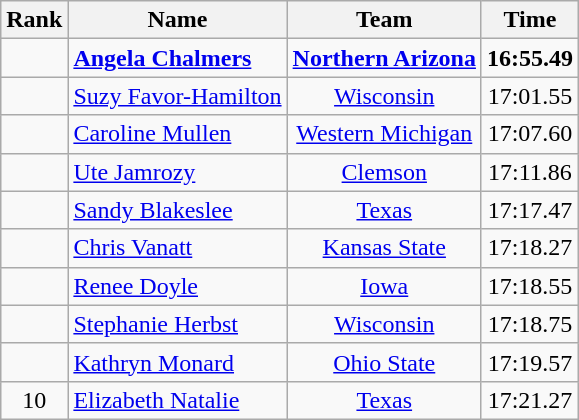<table class="wikitable sortable" style="text-align:center">
<tr>
<th>Rank</th>
<th>Name</th>
<th>Team</th>
<th>Time</th>
</tr>
<tr>
<td></td>
<td align=left> <strong><a href='#'>Angela Chalmers</a></strong></td>
<td><strong><a href='#'>Northern Arizona</a></strong></td>
<td><strong>16:55.49</strong></td>
</tr>
<tr>
<td></td>
<td align=left> <a href='#'>Suzy Favor-Hamilton</a></td>
<td><a href='#'>Wisconsin</a></td>
<td>17:01.55</td>
</tr>
<tr>
<td></td>
<td align=left> <a href='#'>Caroline Mullen</a></td>
<td><a href='#'>Western Michigan</a></td>
<td>17:07.60</td>
</tr>
<tr>
<td></td>
<td align=left> <a href='#'>Ute Jamrozy</a></td>
<td><a href='#'>Clemson</a></td>
<td>17:11.86</td>
</tr>
<tr>
<td></td>
<td align=left> <a href='#'>Sandy Blakeslee</a></td>
<td><a href='#'>Texas</a></td>
<td>17:17.47</td>
</tr>
<tr>
<td></td>
<td align=left> <a href='#'>Chris Vanatt</a></td>
<td><a href='#'>Kansas State</a></td>
<td>17:18.27</td>
</tr>
<tr>
<td></td>
<td align=left> <a href='#'>Renee Doyle</a></td>
<td><a href='#'>Iowa</a></td>
<td>17:18.55</td>
</tr>
<tr>
<td></td>
<td align=left> <a href='#'>Stephanie Herbst</a></td>
<td><a href='#'>Wisconsin</a></td>
<td>17:18.75</td>
</tr>
<tr>
<td></td>
<td align=left> <a href='#'>Kathryn Monard</a></td>
<td><a href='#'>Ohio State</a></td>
<td>17:19.57</td>
</tr>
<tr>
<td>10</td>
<td align=left> <a href='#'>Elizabeth Natalie</a></td>
<td><a href='#'>Texas</a></td>
<td>17:21.27</td>
</tr>
</table>
